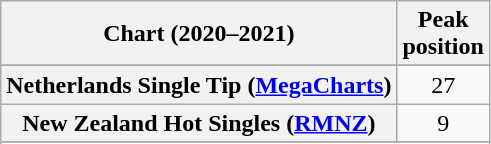<table class="wikitable sortable plainrowheaders" style="text-align:center">
<tr>
<th scope="col">Chart (2020–2021)</th>
<th scope="col">Peak<br>position</th>
</tr>
<tr>
</tr>
<tr>
<th scope="row">Netherlands Single Tip (<a href='#'>MegaCharts</a>)</th>
<td>27</td>
</tr>
<tr>
<th scope="row">New Zealand Hot Singles (<a href='#'>RMNZ</a>)<br></th>
<td>9</td>
</tr>
<tr>
</tr>
<tr>
</tr>
<tr>
</tr>
<tr>
</tr>
<tr>
</tr>
</table>
